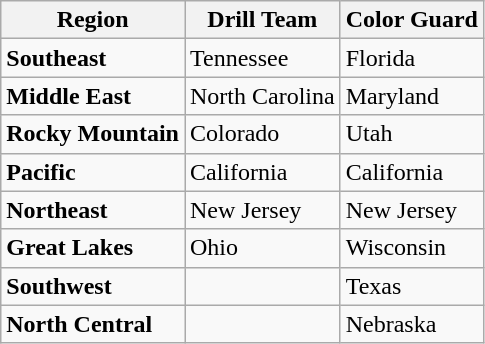<table class="wikitable">
<tr>
<th>Region</th>
<th>Drill Team</th>
<th>Color Guard</th>
</tr>
<tr>
<td><strong>Southeast</strong></td>
<td>Tennessee</td>
<td>Florida</td>
</tr>
<tr>
<td><strong>Middle East</strong></td>
<td>North Carolina</td>
<td>Maryland</td>
</tr>
<tr>
<td><strong>Rocky Mountain</strong></td>
<td>Colorado</td>
<td>Utah</td>
</tr>
<tr>
<td><strong>Pacific</strong></td>
<td>California</td>
<td>California</td>
</tr>
<tr>
<td><strong>Northeast</strong></td>
<td>New Jersey</td>
<td>New Jersey</td>
</tr>
<tr>
<td><strong>Great Lakes</strong></td>
<td>Ohio</td>
<td>Wisconsin</td>
</tr>
<tr>
<td><strong>Southwest</strong></td>
<td></td>
<td>Texas</td>
</tr>
<tr>
<td><strong>North Central</strong></td>
<td></td>
<td>Nebraska</td>
</tr>
</table>
